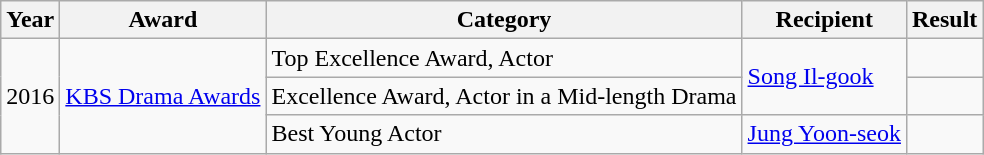<table class="wikitable">
<tr>
<th>Year</th>
<th>Award</th>
<th>Category</th>
<th>Recipient</th>
<th>Result</th>
</tr>
<tr>
<td rowspan=3>2016</td>
<td rowspan=3><a href='#'>KBS Drama Awards</a></td>
<td>Top Excellence Award, Actor</td>
<td rowspan=2><a href='#'>Song Il-gook</a></td>
<td></td>
</tr>
<tr>
<td>Excellence Award, Actor in a Mid-length Drama</td>
<td></td>
</tr>
<tr>
<td>Best Young Actor</td>
<td><a href='#'>Jung Yoon-seok</a></td>
<td></td>
</tr>
</table>
